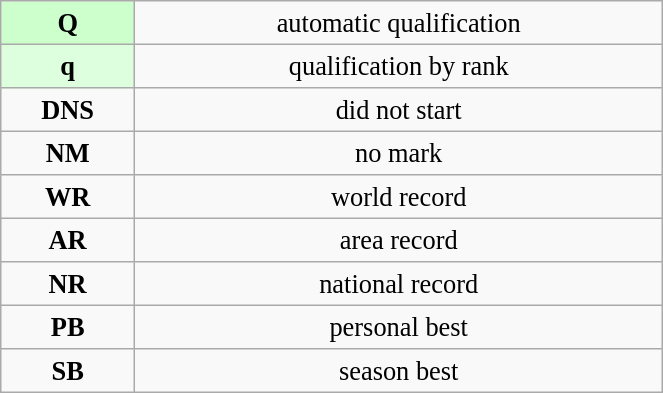<table class="wikitable" style=" text-align:center; font-size:110%;" width="35%">
<tr>
<td bgcolor="ccffcc"><strong>Q</strong></td>
<td>automatic qualification</td>
</tr>
<tr>
<td bgcolor="ddffdd"><strong>q</strong></td>
<td>qualification by rank</td>
</tr>
<tr>
<td><strong>DNS</strong></td>
<td>did not start</td>
</tr>
<tr>
<td><strong>NM</strong></td>
<td>no mark</td>
</tr>
<tr>
<td><strong>WR</strong></td>
<td>world record</td>
</tr>
<tr>
<td><strong>AR</strong></td>
<td>area record</td>
</tr>
<tr>
<td><strong>NR</strong></td>
<td>national record</td>
</tr>
<tr>
<td><strong>PB</strong></td>
<td>personal best</td>
</tr>
<tr>
<td><strong>SB</strong></td>
<td>season best</td>
</tr>
</table>
